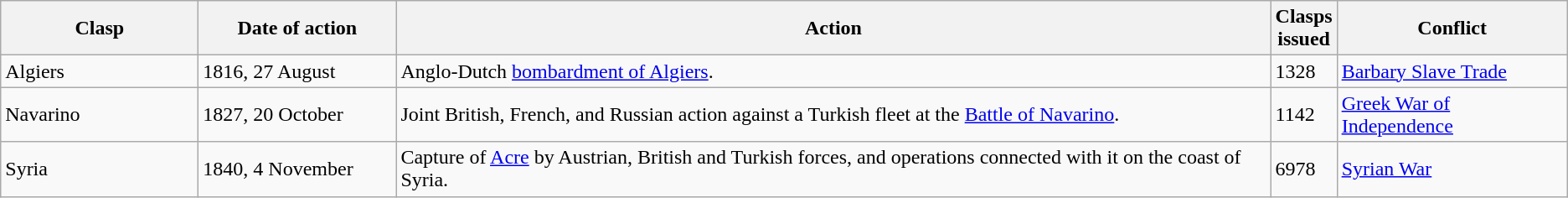<table class ="wikitable sortable">
<tr>
<th width=150>Clasp</th>
<th width=150>Date of action</th>
<th>Action</th>
<th>Clasps<br>issued</th>
<th>Conflict</th>
</tr>
<tr>
<td>Algiers</td>
<td>1816, 27 August</td>
<td>Anglo-Dutch <a href='#'>bombardment of Algiers</a>.</td>
<td>1328</td>
<td><a href='#'>Barbary Slave Trade</a></td>
</tr>
<tr>
<td>Navarino</td>
<td>1827, 20 October</td>
<td>Joint British, French, and Russian action against a Turkish fleet at the <a href='#'>Battle of Navarino</a>.</td>
<td>1142</td>
<td><a href='#'>Greek War of Independence</a></td>
</tr>
<tr>
<td>Syria</td>
<td>1840, 4 November</td>
<td>Capture of <a href='#'>Acre</a> by Austrian, British and Turkish forces, and operations connected with it on the coast of Syria.</td>
<td>6978</td>
<td><a href='#'>Syrian War</a></td>
</tr>
</table>
